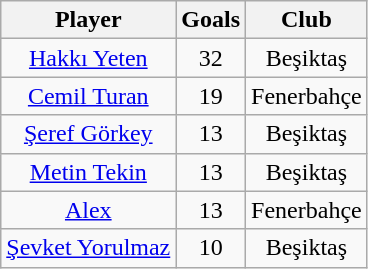<table class="wikitable" border="1">
<tr>
<th>Player</th>
<th>Goals</th>
<th>Club</th>
</tr>
<tr>
<td align="center"><a href='#'>Hakkı Yeten</a></td>
<td align="center">32</td>
<td align="center">Beşiktaş</td>
</tr>
<tr>
<td align="center"><a href='#'>Cemil Turan</a></td>
<td align="center">19</td>
<td align="center">Fenerbahçe</td>
</tr>
<tr>
<td align="center"><a href='#'>Şeref Görkey</a></td>
<td align="center">13</td>
<td align="center">Beşiktaş</td>
</tr>
<tr>
<td align="center"><a href='#'>Metin Tekin</a></td>
<td align="center">13</td>
<td align="center">Beşiktaş</td>
</tr>
<tr>
<td align="center"><a href='#'>Alex</a></td>
<td align="center">13</td>
<td align="center">Fenerbahçe</td>
</tr>
<tr>
<td align="center"><a href='#'>Şevket Yorulmaz</a></td>
<td align="center">10</td>
<td align="center">Beşiktaş</td>
</tr>
</table>
